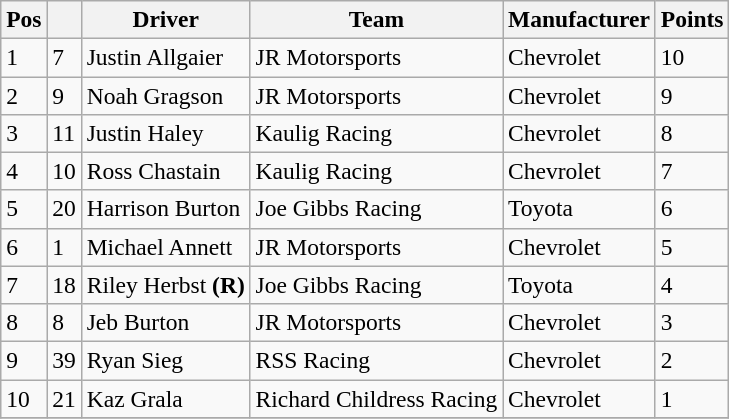<table class="wikitable" style="font-size:98%">
<tr>
<th>Pos</th>
<th></th>
<th>Driver</th>
<th>Team</th>
<th>Manufacturer</th>
<th>Points</th>
</tr>
<tr>
<td>1</td>
<td>7</td>
<td>Justin Allgaier</td>
<td>JR Motorsports</td>
<td>Chevrolet</td>
<td>10</td>
</tr>
<tr>
<td>2</td>
<td>9</td>
<td>Noah Gragson</td>
<td>JR Motorsports</td>
<td>Chevrolet</td>
<td>9</td>
</tr>
<tr>
<td>3</td>
<td>11</td>
<td>Justin Haley</td>
<td>Kaulig Racing</td>
<td>Chevrolet</td>
<td>8</td>
</tr>
<tr>
<td>4</td>
<td>10</td>
<td>Ross Chastain</td>
<td>Kaulig Racing</td>
<td>Chevrolet</td>
<td>7</td>
</tr>
<tr>
<td>5</td>
<td>20</td>
<td>Harrison Burton</td>
<td>Joe Gibbs Racing</td>
<td>Toyota</td>
<td>6</td>
</tr>
<tr>
<td>6</td>
<td>1</td>
<td>Michael Annett</td>
<td>JR Motorsports</td>
<td>Chevrolet</td>
<td>5</td>
</tr>
<tr>
<td>7</td>
<td>18</td>
<td>Riley Herbst <strong>(R)</strong></td>
<td>Joe Gibbs Racing</td>
<td>Toyota</td>
<td>4</td>
</tr>
<tr>
<td>8</td>
<td>8</td>
<td>Jeb Burton</td>
<td>JR Motorsports</td>
<td>Chevrolet</td>
<td>3</td>
</tr>
<tr>
<td>9</td>
<td>39</td>
<td>Ryan Sieg</td>
<td>RSS Racing</td>
<td>Chevrolet</td>
<td>2</td>
</tr>
<tr>
<td>10</td>
<td>21</td>
<td>Kaz Grala</td>
<td>Richard Childress Racing</td>
<td>Chevrolet</td>
<td>1</td>
</tr>
<tr>
</tr>
</table>
